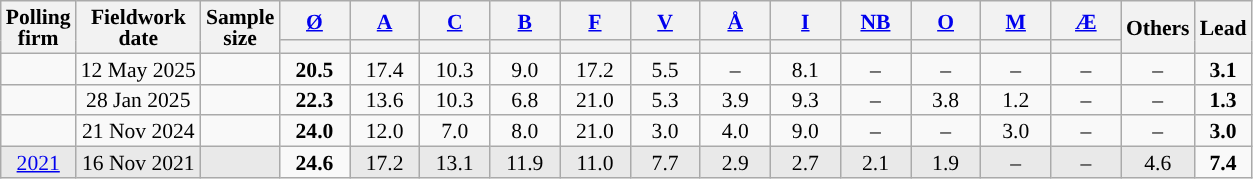<table class="wikitable sortable mw-datatable" style="text-align:center;font-size:90%;line-height:14px;">
<tr>
<th rowspan="2">Polling<br>firm</th>
<th rowspan="2">Fieldwork<br>date</th>
<th rowspan="2">Sample<br>size</th>
<th class="unsortable" style="width:40px;"><a href='#'>Ø</a></th>
<th class="unsortable" style="width:40px;"><a href='#'>A</a></th>
<th class="unsortable" style="width:40px;"><a href='#'>C</a></th>
<th class="unsortable" style="width:40px;"><a href='#'>B</a></th>
<th class="unsortable" style="width:40px;"><a href='#'>F</a></th>
<th class="unsortable" style="width:40px;"><a href='#'>V</a></th>
<th class="unsortable" style="width:40px;"><a href='#'>Å</a></th>
<th class="unsortable" style="width:40px;"><a href='#'>I</a></th>
<th class="unsortable" style="width:40px;"><a href='#'>NB</a></th>
<th class="unsortable" style="width:40px;"><a href='#'>O</a></th>
<th class="unsortable" style="width:40px;"><a href='#'>M</a></th>
<th class="unsortable" style="width:40px;"><a href='#'>Æ</a></th>
<th class="unsortable" style="width:40px;" rowspan="2">Others</th>
<th rowspan="2">Lead</th>
</tr>
<tr>
<th data-sort-type="number" style="background:"></th>
<th data-sort-type="number" style="background:"></th>
<th data-sort-type="number" style="background:"></th>
<th data-sort-type="number" style="background:"></th>
<th data-sort-type="number" style="background:"></th>
<th data-sort-type="number" style="background:"></th>
<th data-sort-type="number" style="background:"></th>
<th data-sort-type="number" style="background:"></th>
<th data-sort-type="number" style="background:"></th>
<th data-sort-type="number" style="background:"></th>
<th data-sort-type="number" style="background:"></th>
<th data-sort-type="number" style="background:"></th>
</tr>
<tr>
<td></td>
<td data-sort-value="2017-11-21">12 May 2025</td>
<td></td>
<td><strong>20.5</strong><br></td>
<td>17.4<br></td>
<td>10.3<br></td>
<td>9.0<br></td>
<td>17.2<br></td>
<td>5.5<br></td>
<td>‒</td>
<td>8.1<br></td>
<td>‒</td>
<td>‒</td>
<td>‒</td>
<td>‒</td>
<td>‒</td>
<td><strong>3.1</strong></td>
</tr>
<tr>
<td></td>
<td data-sort-value="2017-11-21">28 Jan 2025</td>
<td></td>
<td><strong>22.3</strong><br></td>
<td>13.6<br></td>
<td>10.3<br></td>
<td>6.8<br></td>
<td>21.0<br></td>
<td>5.3<br></td>
<td>3.9<br></td>
<td>9.3<br></td>
<td>‒</td>
<td>3.8<br></td>
<td>1.2<br></td>
<td>‒</td>
<td>‒</td>
<td><strong>1.3</strong></td>
</tr>
<tr>
<td></td>
<td data-sort-value="2017-11-21">21 Nov 2024</td>
<td></td>
<td><strong>24.0</strong><br></td>
<td>12.0<br></td>
<td>7.0<br></td>
<td>8.0<br></td>
<td>21.0<br></td>
<td>3.0<br></td>
<td>4.0<br></td>
<td>9.0<br></td>
<td>‒</td>
<td>‒</td>
<td>3.0<br></td>
<td>‒</td>
<td>‒</td>
<td><strong>3.0</strong></td>
</tr>
<tr>
<td style="background:#E9E9E9;"><a href='#'>2021</a></td>
<td style="background:#E9E9E9;" data-sort-value="2021-11-16">16 Nov 2021</td>
<td style="background:#E9E9E9;"></td>
<td><strong>24.6</strong><br></td>
<td style="background:#E9E9E9;">17.2<br></td>
<td style="background:#E9E9E9;">13.1<br></td>
<td style="background:#E9E9E9;">11.9<br></td>
<td style="background:#E9E9E9;">11.0<br></td>
<td style="background:#E9E9E9;">7.7<br></td>
<td style="background:#E9E9E9;">2.9<br></td>
<td style="background:#E9E9E9;">2.7<br></td>
<td style="background:#E9E9E9;">2.1<br></td>
<td style="background:#E9E9E9;">1.9<br></td>
<td style="background:#E9E9E9;">‒</td>
<td style="background:#E9E9E9;">‒</td>
<td style="background:#E9E9E9;">4.6</td>
<td><strong>7.4</strong></td>
</tr>
</table>
